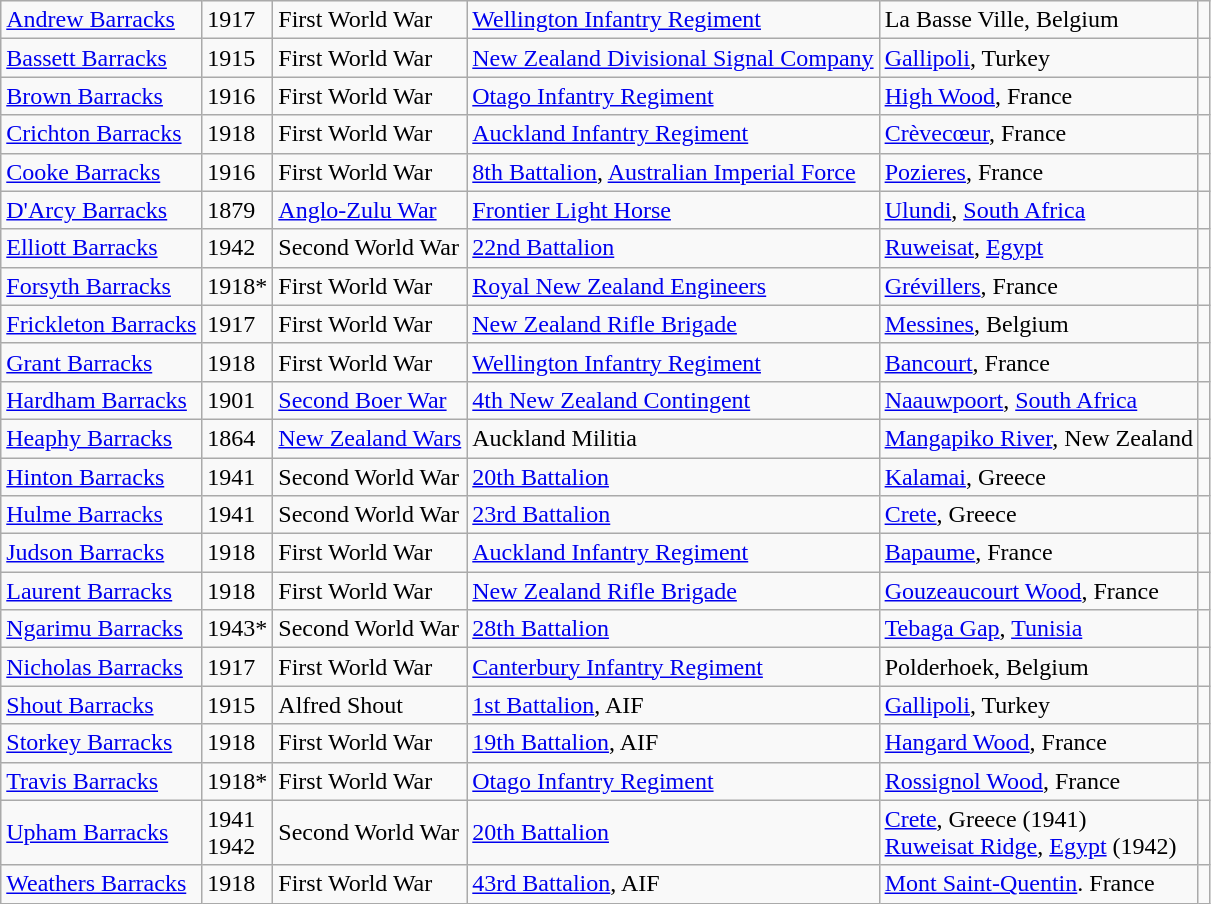<table class="wikitable sortable">
<tr>
<td><a href='#'>Andrew Barracks</a></td>
<td>1917</td>
<td>First World War</td>
<td><a href='#'>Wellington Infantry Regiment</a></td>
<td>La Basse Ville, Belgium</td>
<td></td>
</tr>
<tr>
<td><a href='#'>Bassett Barracks</a></td>
<td>1915</td>
<td>First World War</td>
<td><a href='#'>New Zealand Divisional Signal Company</a></td>
<td><a href='#'>Gallipoli</a>, Turkey</td>
<td></td>
</tr>
<tr>
<td><a href='#'>Brown Barracks</a></td>
<td>1916</td>
<td>First World War</td>
<td><a href='#'>Otago Infantry Regiment</a></td>
<td><a href='#'>High Wood</a>, France</td>
<td></td>
</tr>
<tr>
<td><a href='#'>Crichton Barracks</a></td>
<td>1918</td>
<td>First World War</td>
<td><a href='#'>Auckland Infantry Regiment</a></td>
<td><a href='#'>Crèvecœur</a>, France</td>
<td></td>
</tr>
<tr>
<td><a href='#'>Cooke Barracks</a></td>
<td>1916</td>
<td>First World War</td>
<td><a href='#'>8th Battalion</a>, <a href='#'>Australian Imperial Force</a></td>
<td><a href='#'>Pozieres</a>, France</td>
<td></td>
</tr>
<tr>
<td><a href='#'>D'Arcy Barracks</a></td>
<td>1879</td>
<td><a href='#'>Anglo-Zulu War</a></td>
<td><a href='#'>Frontier Light Horse</a></td>
<td><a href='#'>Ulundi</a>, <a href='#'>South Africa</a></td>
<td></td>
</tr>
<tr>
<td><a href='#'>Elliott Barracks</a></td>
<td>1942</td>
<td>Second World War</td>
<td><a href='#'>22nd Battalion</a></td>
<td><a href='#'>Ruweisat</a>, <a href='#'>Egypt</a></td>
<td></td>
</tr>
<tr>
<td><a href='#'>Forsyth Barracks</a></td>
<td>1918*</td>
<td>First World War</td>
<td><a href='#'>Royal New Zealand Engineers</a></td>
<td><a href='#'>Grévillers</a>, France</td>
<td></td>
</tr>
<tr>
<td><a href='#'>Frickleton Barracks</a></td>
<td>1917</td>
<td>First World War</td>
<td><a href='#'>New Zealand Rifle Brigade</a></td>
<td><a href='#'>Messines</a>, Belgium</td>
<td></td>
</tr>
<tr>
<td><a href='#'>Grant Barracks</a></td>
<td>1918</td>
<td>First World War</td>
<td><a href='#'>Wellington Infantry Regiment</a></td>
<td><a href='#'>Bancourt</a>, France</td>
<td></td>
</tr>
<tr>
<td><a href='#'>Hardham Barracks</a></td>
<td>1901</td>
<td><a href='#'>Second Boer War</a></td>
<td><a href='#'>4th New Zealand Contingent</a></td>
<td><a href='#'>Naauwpoort</a>, <a href='#'>South Africa</a></td>
<td></td>
</tr>
<tr>
<td><a href='#'>Heaphy Barracks</a></td>
<td>1864</td>
<td><a href='#'>New Zealand Wars</a></td>
<td>Auckland Militia</td>
<td><a href='#'>Mangapiko River</a>, New Zealand</td>
<td></td>
</tr>
<tr>
<td><a href='#'>Hinton Barracks</a></td>
<td>1941</td>
<td>Second World War</td>
<td><a href='#'>20th Battalion</a></td>
<td><a href='#'>Kalamai</a>, Greece</td>
<td></td>
</tr>
<tr>
<td><a href='#'>Hulme Barracks</a></td>
<td>1941</td>
<td>Second World War</td>
<td><a href='#'>23rd Battalion</a></td>
<td><a href='#'>Crete</a>, Greece</td>
<td></td>
</tr>
<tr>
<td><a href='#'>Judson Barracks</a></td>
<td>1918</td>
<td>First World War</td>
<td><a href='#'>Auckland Infantry Regiment</a></td>
<td><a href='#'>Bapaume</a>, France</td>
<td></td>
</tr>
<tr>
<td><a href='#'>Laurent Barracks</a></td>
<td>1918</td>
<td>First World War</td>
<td><a href='#'>New Zealand Rifle Brigade</a></td>
<td><a href='#'>Gouzeaucourt Wood</a>, France</td>
<td></td>
</tr>
<tr>
<td><a href='#'>Ngarimu Barracks</a></td>
<td>1943*</td>
<td>Second World War</td>
<td><a href='#'>28th Battalion</a></td>
<td><a href='#'>Tebaga Gap</a>, <a href='#'>Tunisia</a></td>
<td></td>
</tr>
<tr>
<td><a href='#'>Nicholas Barracks</a></td>
<td>1917</td>
<td>First World War</td>
<td><a href='#'>Canterbury Infantry Regiment</a></td>
<td>Polderhoek, Belgium</td>
<td></td>
</tr>
<tr>
<td><a href='#'>Shout Barracks</a></td>
<td>1915</td>
<td>Alfred Shout</td>
<td><a href='#'>1st Battalion</a>, AIF</td>
<td><a href='#'>Gallipoli</a>, Turkey</td>
<td></td>
</tr>
<tr>
<td><a href='#'>Storkey Barracks</a></td>
<td>1918</td>
<td>First World War</td>
<td><a href='#'>19th Battalion</a>, AIF</td>
<td><a href='#'>Hangard Wood</a>, France</td>
<td></td>
</tr>
<tr>
<td><a href='#'>Travis Barracks</a></td>
<td>1918*</td>
<td>First World War</td>
<td><a href='#'>Otago Infantry Regiment</a></td>
<td><a href='#'>Rossignol Wood</a>, France</td>
<td></td>
</tr>
<tr>
<td><a href='#'>Upham Barracks</a></td>
<td>1941<br>1942</td>
<td>Second World War</td>
<td><a href='#'>20th Battalion</a></td>
<td><a href='#'>Crete</a>, Greece (1941)<br><a href='#'>Ruweisat Ridge</a>, <a href='#'>Egypt</a> (1942)</td>
<td></td>
</tr>
<tr>
<td><a href='#'>Weathers Barracks</a></td>
<td>1918</td>
<td>First World War</td>
<td><a href='#'>43rd Battalion</a>, AIF</td>
<td><a href='#'>Mont Saint-Quentin</a>. France</td>
<td></td>
</tr>
</table>
